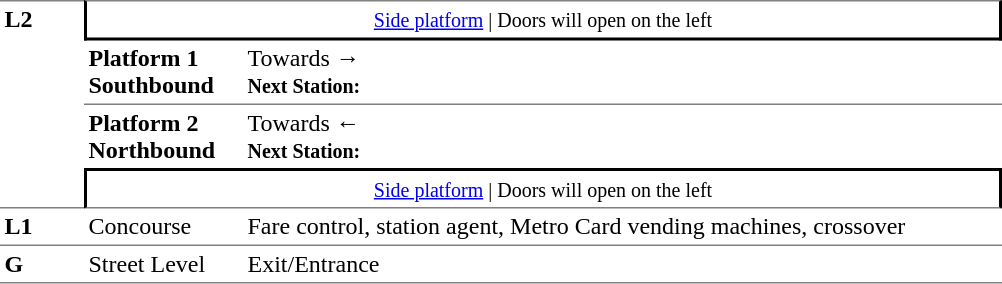<table table border=0 cellspacing=0 cellpadding=3>
<tr>
<td style="border-top:solid 1px grey;border-bottom:solid 1px grey;" width=50 rowspan=4 valign=top><strong>L2</strong></td>
<td style="border-top:solid 1px grey;border-right:solid 2px black;border-left:solid 2px black;border-bottom:solid 2px black;text-align:center;" colspan=2><small><a href='#'>Side platform</a> | Doors will open on the left </small></td>
</tr>
<tr>
<td style="border-bottom:solid 1px grey;" width=100><span><strong>Platform 1</strong><br><strong>Southbound</strong></span></td>
<td style="border-bottom:solid 1px grey;" width=500>Towards → <br><small><strong>Next Station:</strong> </small></td>
</tr>
<tr>
<td><span><strong>Platform 2</strong><br><strong>Northbound</strong></span></td>
<td><span></span>Towards ← <br><small><strong>Next Station:</strong> </small></td>
</tr>
<tr>
<td style="border-top:solid 2px black;border-right:solid 2px black;border-left:solid 2px black;border-bottom:solid 1px grey;text-align:center;" colspan=2><small><a href='#'>Side platform</a> | Doors will open on the left </small></td>
</tr>
<tr>
<td valign=top><strong>L1</strong></td>
<td valign=top>Concourse</td>
<td valign=top>Fare control, station agent, Metro Card vending machines, crossover</td>
</tr>
<tr>
<td style="border-bottom:solid 1px grey;border-top:solid 1px grey;" width=50 valign=top><strong>G</strong></td>
<td style="border-top:solid 1px grey;border-bottom:solid 1px grey;" width=100 valign=top>Street Level</td>
<td style="border-top:solid 1px grey;border-bottom:solid 1px grey;" width=500 valign=top>Exit/Entrance</td>
</tr>
</table>
